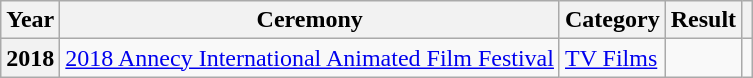<table class="wikitable">
<tr>
<th>Year</th>
<th>Ceremony</th>
<th>Category</th>
<th>Result</th>
<th></th>
</tr>
<tr>
<th rowspan="1">2018</th>
<td><a href='#'> 2018 Annecy International Animated Film Festival</a></td>
<td><a href='#'>TV Films</a></td>
<td></td>
<td align="center"></td>
</tr>
</table>
